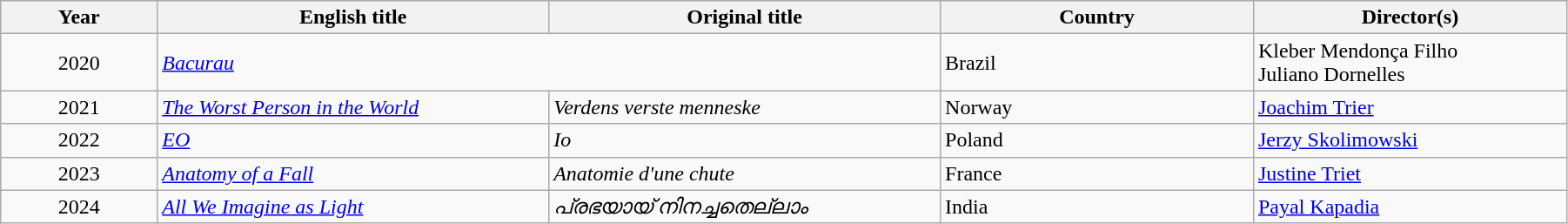<table class="wikitable" width="95%" cellpadding="5">
<tr>
<th width="10%">Year</th>
<th width="25%">English title</th>
<th width="25%">Original title</th>
<th width="20%">Country</th>
<th width="20%">Director(s)</th>
</tr>
<tr>
<td style="text-align:center;">2020</td>
<td colspan="2"><em><a href='#'>Bacurau</a></em></td>
<td>Brazil</td>
<td>Kleber Mendonça Filho<br>Juliano Dornelles</td>
</tr>
<tr>
<td style="text-align:center;">2021</td>
<td colspan="1"><em><a href='#'>The Worst Person in the World</a></em></td>
<td><em>Verdens verste menneske</em></td>
<td>Norway</td>
<td><a href='#'>Joachim Trier</a></td>
</tr>
<tr>
<td style="text-align:center;">2022</td>
<td colspan="1"><em><a href='#'>EO</a></em></td>
<td><em>Io</em></td>
<td>Poland</td>
<td><a href='#'>Jerzy Skolimowski</a></td>
</tr>
<tr>
<td style="text-align:center;">2023</td>
<td colspan="1"><em><a href='#'>Anatomy of a Fall</a></em></td>
<td><em>Anatomie d'une chute</em></td>
<td>France</td>
<td><a href='#'>Justine Triet</a></td>
</tr>
<tr>
<td style="text-align:center;">2024</td>
<td colspan="1"><em><a href='#'>All We Imagine as Light</a></em></td>
<td><em>പ്രഭയായ് നിനച്ചതെല്ലാം</em></td>
<td>India</td>
<td><a href='#'> Payal Kapadia</a></td>
</tr>
</table>
